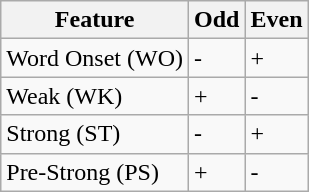<table class="wikitable">
<tr>
<th>Feature</th>
<th>Odd</th>
<th>Even</th>
</tr>
<tr>
<td>Word Onset (WO)</td>
<td>-</td>
<td>+</td>
</tr>
<tr>
<td>Weak (WK)</td>
<td>+</td>
<td>-</td>
</tr>
<tr>
<td>Strong (ST)</td>
<td>-</td>
<td>+</td>
</tr>
<tr>
<td>Pre-Strong (PS)</td>
<td>+</td>
<td>-</td>
</tr>
</table>
